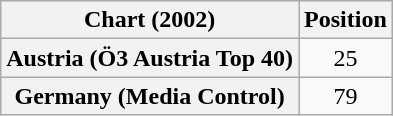<table class="wikitable sortable plainrowheaders" style="text-align:center">
<tr>
<th>Chart (2002)</th>
<th>Position</th>
</tr>
<tr>
<th scope="row">Austria (Ö3 Austria Top 40)</th>
<td>25</td>
</tr>
<tr>
<th scope="row">Germany (Media Control)</th>
<td>79</td>
</tr>
</table>
